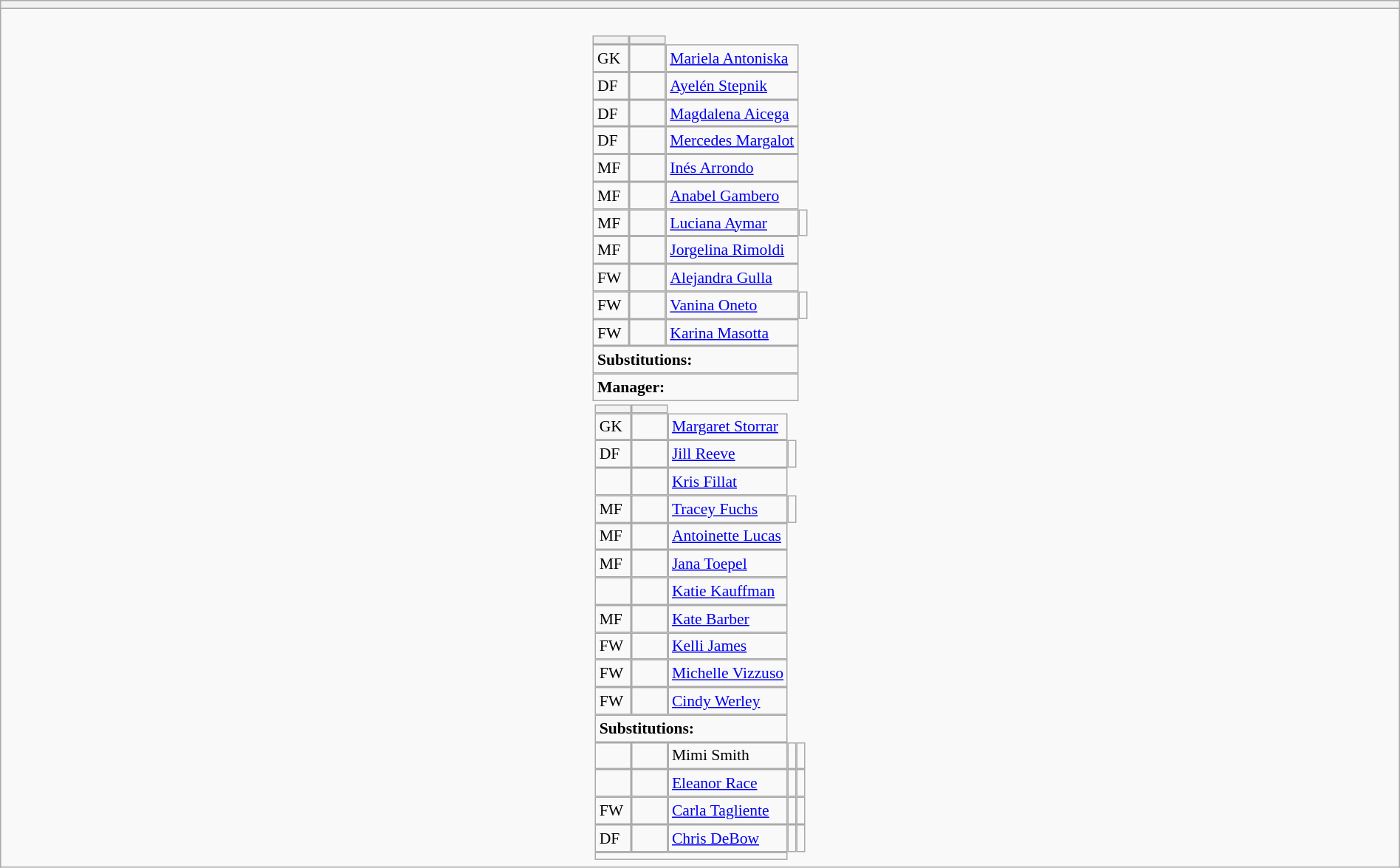<table style="width:100%" class="wikitable collapsible collapsed">
<tr>
<th></th>
</tr>
<tr>
<td><br>

<table style="font-size:90%; margin:0.2em auto;" cellspacing="0" cellpadding="0">
<tr>
<th width="25"></th>
<th width="25"></th>
</tr>
<tr>
<td>GK</td>
<td><strong> </strong></td>
<td><a href='#'>Mariela Antoniska</a></td>
</tr>
<tr>
<td>DF</td>
<td><strong> </strong></td>
<td><a href='#'>Ayelén Stepnik</a></td>
</tr>
<tr>
<td>DF</td>
<td><strong> </strong></td>
<td><a href='#'>Magdalena Aicega</a></td>
</tr>
<tr>
<td>DF</td>
<td><strong> </strong></td>
<td><a href='#'>Mercedes Margalot</a></td>
</tr>
<tr>
<td>MF</td>
<td><strong> </strong></td>
<td><a href='#'>Inés Arrondo</a></td>
</tr>
<tr>
<td>MF</td>
<td><strong> </strong></td>
<td><a href='#'>Anabel Gambero</a></td>
</tr>
<tr>
<td>MF</td>
<td><strong> </strong></td>
<td><a href='#'>Luciana Aymar</a></td>
<td> </td>
</tr>
<tr>
<td>MF</td>
<td><strong> </strong></td>
<td><a href='#'>Jorgelina Rimoldi</a></td>
</tr>
<tr>
<td>FW</td>
<td><strong> </strong></td>
<td><a href='#'>Alejandra Gulla</a></td>
</tr>
<tr>
<td>FW</td>
<td><strong> </strong></td>
<td><a href='#'>Vanina Oneto</a></td>
<td> </td>
</tr>
<tr>
<td>FW</td>
<td><strong> </strong></td>
<td><a href='#'>Karina Masotta</a></td>
</tr>
<tr>
<td colspan=3><strong>Substitutions:</strong>  </td>
</tr>
<tr>
<td colspan=3><strong>Manager:</strong> </td>
</tr>
</table>
<table cellspacing="0" cellpadding="0" style="font-size:90%; margin:0.2em auto;">
<tr>
<th width="25"></th>
<th width="25"></th>
</tr>
<tr>
<td>GK</td>
<td><strong> </strong></td>
<td><a href='#'>Margaret Storrar</a></td>
</tr>
<tr>
<td>DF</td>
<td><strong> </strong></td>
<td><a href='#'>Jill Reeve</a></td>
<td> </td>
</tr>
<tr>
<td></td>
<td><strong> </strong></td>
<td><a href='#'>Kris Fillat</a></td>
</tr>
<tr>
<td>MF</td>
<td><strong> </strong></td>
<td><a href='#'>Tracey Fuchs</a></td>
<td> </td>
</tr>
<tr>
<td>MF</td>
<td><strong> </strong></td>
<td><a href='#'>Antoinette Lucas</a></td>
</tr>
<tr>
<td>MF</td>
<td><strong> </strong></td>
<td><a href='#'>Jana Toepel</a></td>
</tr>
<tr>
<td></td>
<td><strong> </strong></td>
<td><a href='#'>Katie Kauffman</a></td>
</tr>
<tr>
<td>MF</td>
<td><strong> </strong></td>
<td><a href='#'>Kate Barber</a></td>
</tr>
<tr>
<td>FW</td>
<td><strong> </strong></td>
<td><a href='#'>Kelli James</a></td>
</tr>
<tr>
<td>FW</td>
<td><strong> </strong></td>
<td><a href='#'>Michelle Vizzuso</a></td>
</tr>
<tr>
<td>FW</td>
<td><strong> </strong></td>
<td><a href='#'>Cindy Werley</a></td>
</tr>
<tr>
<td colspan=3><strong>Substitutions:</strong></td>
</tr>
<tr>
<td></td>
<td><strong> </strong></td>
<td>Mimi Smith</td>
<td></td>
<td></td>
</tr>
<tr>
<td></td>
<td><strong> </strong></td>
<td><a href='#'>Eleanor Race</a></td>
<td></td>
<td></td>
</tr>
<tr>
<td>FW</td>
<td><strong> </strong></td>
<td><a href='#'>Carla Tagliente</a></td>
<td></td>
<td></td>
</tr>
<tr>
<td>DF</td>
<td><strong> </strong></td>
<td><a href='#'>Chris DeBow</a></td>
<td></td>
<td></td>
</tr>
<tr>
<td colspan=3></td>
</tr>
</table>
</td>
</tr>
</table>
